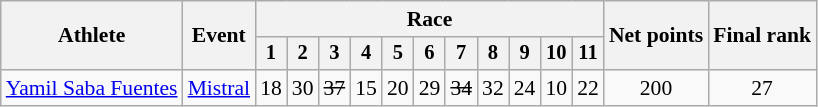<table class="wikitable" style="font-size:90%">
<tr>
<th rowspan=2>Athlete</th>
<th rowspan=2>Event</th>
<th colspan=11>Race</th>
<th rowspan=2>Net points</th>
<th rowspan=2>Final rank</th>
</tr>
<tr style="font-size:95%">
<th>1</th>
<th>2</th>
<th>3</th>
<th>4</th>
<th>5</th>
<th>6</th>
<th>7</th>
<th>8</th>
<th>9</th>
<th>10</th>
<th>11</th>
</tr>
<tr align=center>
<td align=left><a href='#'>Yamil Saba Fuentes</a></td>
<td align=left><a href='#'>Mistral</a></td>
<td>18</td>
<td>30</td>
<td><s>37</s></td>
<td>15</td>
<td>20</td>
<td>29</td>
<td><s>34</s></td>
<td>32</td>
<td>24</td>
<td>10</td>
<td>22</td>
<td>200</td>
<td>27</td>
</tr>
</table>
